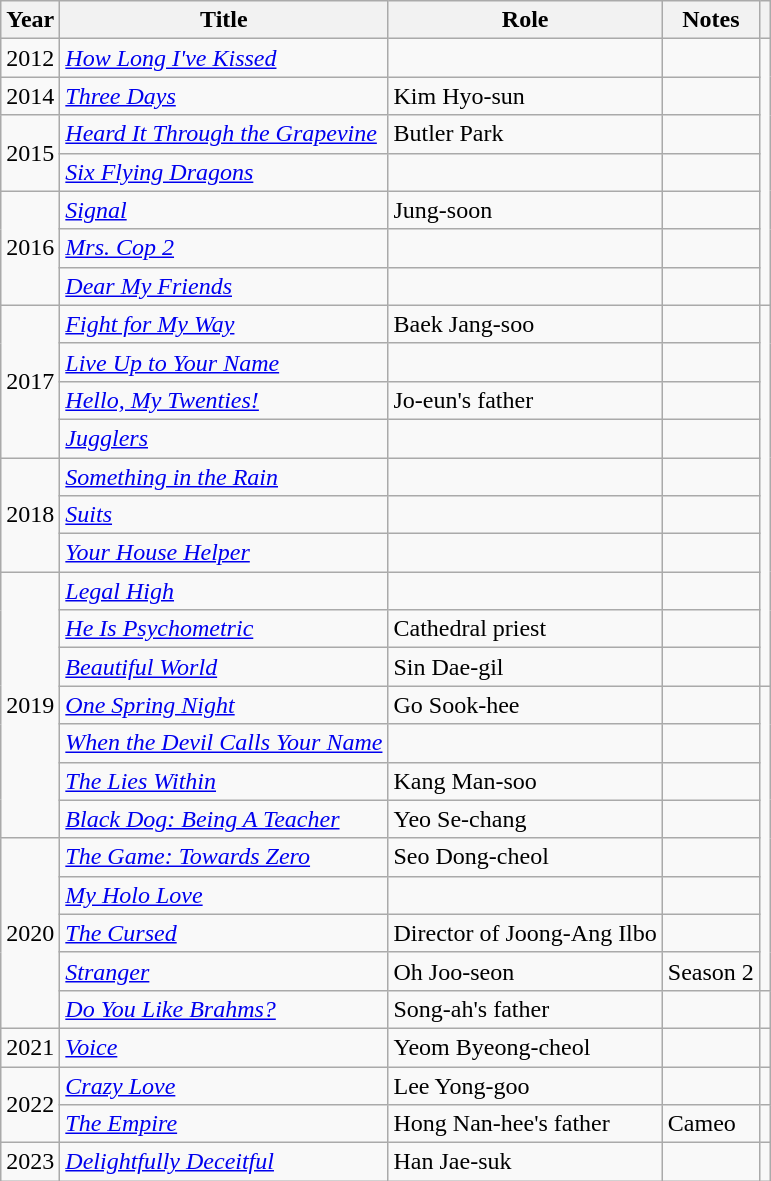<table class="wikitable sortable">
<tr>
<th>Year</th>
<th>Title</th>
<th>Role</th>
<th class="unsortable">Notes</th>
<th class="unsortable"></th>
</tr>
<tr>
<td>2012</td>
<td><em><a href='#'>How Long I've Kissed</a></em></td>
<td></td>
<td></td>
<td rowspan=7></td>
</tr>
<tr>
<td>2014</td>
<td><em><a href='#'>Three Days</a></em></td>
<td>Kim Hyo-sun</td>
<td></td>
</tr>
<tr>
<td rowspan="2">2015</td>
<td><em><a href='#'>Heard It Through the Grapevine</a></em></td>
<td>Butler Park</td>
<td></td>
</tr>
<tr>
<td><em><a href='#'>Six Flying Dragons</a></em></td>
<td></td>
<td></td>
</tr>
<tr>
<td rowspan="3">2016</td>
<td><em><a href='#'>Signal</a></em></td>
<td>Jung-soon</td>
<td></td>
</tr>
<tr>
<td><em><a href='#'>Mrs. Cop 2</a></em></td>
<td></td>
<td></td>
</tr>
<tr>
<td><em><a href='#'>Dear My Friends</a></em></td>
<td></td>
<td></td>
</tr>
<tr>
<td rowspan="4">2017</td>
<td><em><a href='#'>Fight for My Way</a></em></td>
<td>Baek Jang-soo</td>
<td></td>
<td rowspan=10></td>
</tr>
<tr>
<td><em><a href='#'>Live Up to Your Name</a></em></td>
<td></td>
<td></td>
</tr>
<tr>
<td><em><a href='#'>Hello, My Twenties!</a></em></td>
<td>Jo-eun's father</td>
<td></td>
</tr>
<tr>
<td><em><a href='#'>Jugglers</a></em></td>
<td></td>
<td></td>
</tr>
<tr>
<td rowspan="3">2018</td>
<td><em><a href='#'>Something in the Rain</a></em></td>
<td></td>
<td></td>
</tr>
<tr>
<td><em><a href='#'>Suits</a></em></td>
<td></td>
<td></td>
</tr>
<tr>
<td><em><a href='#'>Your House Helper</a></em></td>
<td></td>
<td></td>
</tr>
<tr>
<td rowspan="7">2019</td>
<td><em><a href='#'>Legal High</a></em></td>
<td></td>
<td></td>
</tr>
<tr>
<td><em><a href='#'>He Is Psychometric</a></em></td>
<td>Cathedral priest</td>
<td></td>
</tr>
<tr>
<td><em><a href='#'>Beautiful World</a></em></td>
<td>Sin Dae-gil</td>
<td></td>
</tr>
<tr>
<td><em><a href='#'>One Spring Night</a></em></td>
<td>Go Sook-hee</td>
<td></td>
<td rowspan=8></td>
</tr>
<tr>
<td><em><a href='#'>When the Devil Calls Your Name</a></em></td>
<td></td>
<td></td>
</tr>
<tr>
<td><em><a href='#'>The Lies Within</a></em></td>
<td>Kang Man-soo</td>
<td></td>
</tr>
<tr>
<td><em><a href='#'>Black Dog: Being A Teacher</a></em></td>
<td>Yeo Se-chang</td>
<td></td>
</tr>
<tr>
<td rowspan="5">2020</td>
<td><em><a href='#'>The Game: Towards Zero</a></em></td>
<td>Seo Dong-cheol</td>
<td></td>
</tr>
<tr>
<td><em><a href='#'>My Holo Love</a></em></td>
<td></td>
<td></td>
</tr>
<tr>
<td><em><a href='#'>The Cursed</a></em></td>
<td>Director of Joong-Ang Ilbo</td>
<td></td>
</tr>
<tr>
<td><em><a href='#'>Stranger</a></em></td>
<td>Oh Joo-seon</td>
<td>Season 2</td>
</tr>
<tr>
<td><em><a href='#'>Do You Like Brahms?</a></em></td>
<td>Song-ah's father</td>
<td></td>
<td></td>
</tr>
<tr>
<td>2021</td>
<td><em><a href='#'>Voice</a></em></td>
<td>Yeom Byeong-cheol</td>
<td></td>
<td></td>
</tr>
<tr>
<td rowspan=2>2022</td>
<td><em><a href='#'>Crazy Love</a></em></td>
<td>Lee Yong-goo</td>
<td></td>
<td></td>
</tr>
<tr>
<td><em><a href='#'>The Empire</a></em></td>
<td>Hong Nan-hee's father</td>
<td>Cameo</td>
<td></td>
</tr>
<tr>
<td>2023</td>
<td><em><a href='#'>Delightfully Deceitful</a></em></td>
<td>Han Jae-suk</td>
<td></td>
<td></td>
</tr>
</table>
